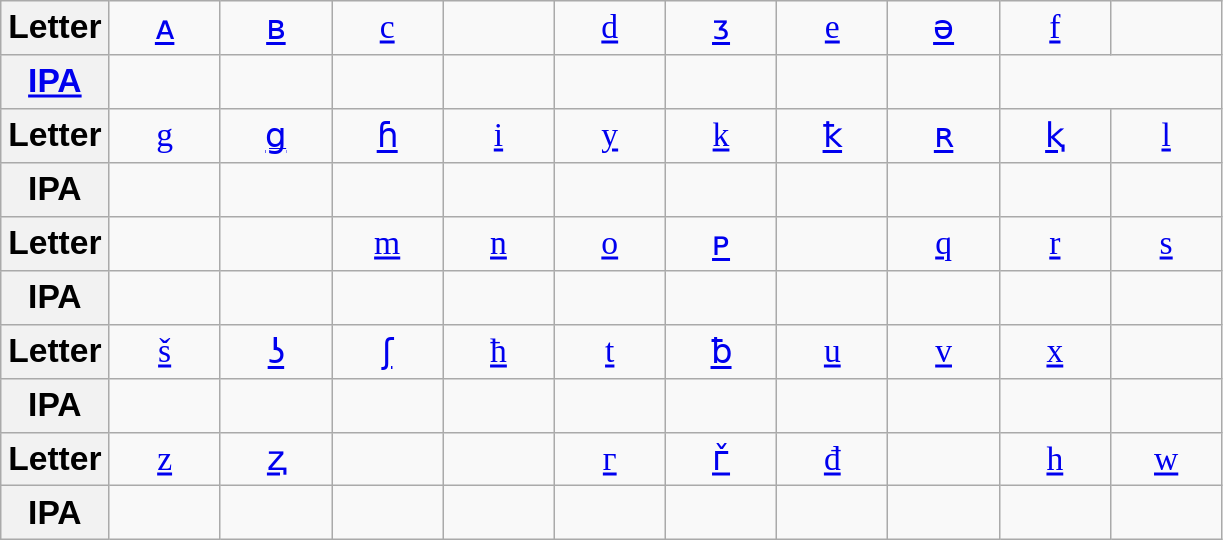<table class="wikitable" style="font-family:Arial Unicode MS, serif, Universalia; font-size:1.4em; text-align:center;">
<tr>
<th style="font-family:sans-serif;">Letter</th>
<td style="width:3em; padding: 3px;"><a href='#'>ᴀ</a></td>
<td style="width:3em; padding: 3px;"><a href='#'>ʙ</a></td>
<td style="width:3em; padding: 3px;"><a href='#'>c</a></td>
<td style="width:3em; padding: 3px;"></td>
<td style="width:3em; padding: 3px;"><a href='#'>d</a></td>
<td style="width:3em; padding: 3px;"><a href='#'>ᴣ</a></td>
<td style="width:3em; padding: 3px;"><a href='#'>e</a></td>
<td style="width:3em; padding: 3px;"><a href='#'>ə</a></td>
<td style="width:3em; padding: 3px;"><a href='#'>f</a></td>
<td style="width:3em; padding: 3px;"></td>
</tr>
<tr>
<th style="font-family:sans-serif;"><a href='#'>IPA</a></th>
<td></td>
<td></td>
<td></td>
<td></td>
<td></td>
<td></td>
<td></td>
<td></td>
<td colspan="2"></td>
</tr>
<tr>
<th style="font-family:sans-serif;">Letter</th>
<td style="width:3em; padding: 3px;"><a href='#'>g</a></td>
<td style="width:3em; padding: 3px;"><a href='#'>ǥ</a></td>
<td style="width:3em; padding: 3px;"><a href='#'>ɦ</a></td>
<td style="width:3em; padding: 3px;"><a href='#'>i</a></td>
<td style="width:3em; padding: 3px;"><a href='#'>y</a></td>
<td style="width:3em; padding: 3px;"><a href='#'>k</a></td>
<td style="width:3em; padding: 3px;"><a href='#'>ꝁ</a></td>
<td style="width:3em; padding: 3px;"><a href='#'>ʀ</a></td>
<td style="width:3em; padding: 3px;"><a href='#'>ⱪ</a></td>
<td style="width:3em; padding: 3px;"><a href='#'>l</a></td>
</tr>
<tr>
<th style="font-family:sans-serif;">IPA</th>
<td></td>
<td></td>
<td></td>
<td></td>
<td></td>
<td></td>
<td></td>
<td></td>
<td></td>
<td></td>
</tr>
<tr>
<th style="font-family:sans-serif;">Letter</th>
<td style="width:3em; padding: 3px;"></td>
<td style="width:3em; padding: 3px;"></td>
<td style="width:3em; padding: 3px;"><a href='#'>m</a></td>
<td style="width:3em; padding: 3px;"><a href='#'>n</a></td>
<td style="width:3em; padding: 3px;"><a href='#'>o</a></td>
<td style="width:3em; padding: 3px;"><a href='#'>ᴘ</a></td>
<td style="width:3em; padding: 3px;"></td>
<td style="width:3em; padding: 3px;"><a href='#'>q</a></td>
<td style="width:3em; padding: 3px;"><a href='#'>r</a></td>
<td style="width:3em; padding: 3px;"><a href='#'>s</a></td>
</tr>
<tr>
<th style="font-family:sans-serif;">IPA</th>
<td></td>
<td></td>
<td></td>
<td></td>
<td></td>
<td></td>
<td></td>
<td></td>
<td></td>
<td></td>
</tr>
<tr>
<th style="font-family:sans-serif;">Letter</th>
<td style="width:3em; padding: 3px;"><a href='#'>š</a></td>
<td style="width:3em; padding: 3px;"><a href='#'>ʖ</a></td>
<td style="width:3em; padding: 3px;"><a href='#'>ʃ</a></td>
<td style="width:3em; padding: 3px;"><a href='#'>ħ</a></td>
<td style="width:3em; padding: 3px;"><a href='#'>t</a></td>
<td style="width:3em; padding: 3px;"><a href='#'>ƀ</a></td>
<td style="width:3em; padding: 3px;"><a href='#'>u</a></td>
<td style="width:3em; padding: 3px;"><a href='#'>v</a></td>
<td style="width:3em; padding: 3px;"><a href='#'>x</a></td>
<td style="width:3em; padding: 3px;"></td>
</tr>
<tr>
<th style="font-family:sans-serif;">IPA</th>
<td></td>
<td></td>
<td></td>
<td></td>
<td></td>
<td></td>
<td></td>
<td></td>
<td></td>
<td></td>
</tr>
<tr>
<th style="font-family:sans-serif;">Letter</th>
<td style="width:3em; padding: 3px;"><a href='#'>z</a></td>
<td style="width:3em; padding: 3px;"><a href='#'>ⱬ</a></td>
<td style="width:3em; padding: 3px;"></td>
<td style="width:3em; padding: 3px;"></td>
<td style="width:3em; padding: 3px;"><a href='#'>г</a></td>
<td style="width:3em; padding: 3px;"><a href='#'>г̌</a></td>
<td style="width:3em; padding: 3px;"><a href='#'>đ</a></td>
<td style="width:3em; padding: 3px;"></td>
<td style="width:3em; padding: 3px;"><a href='#'>h</a></td>
<td style="width:3em; padding: 3px;"><a href='#'>w</a></td>
</tr>
<tr>
<th style="font-family:sans-serif;">IPA</th>
<td></td>
<td></td>
<td></td>
<td></td>
<td></td>
<td></td>
<td></td>
<td></td>
<td></td>
<td></td>
</tr>
</table>
